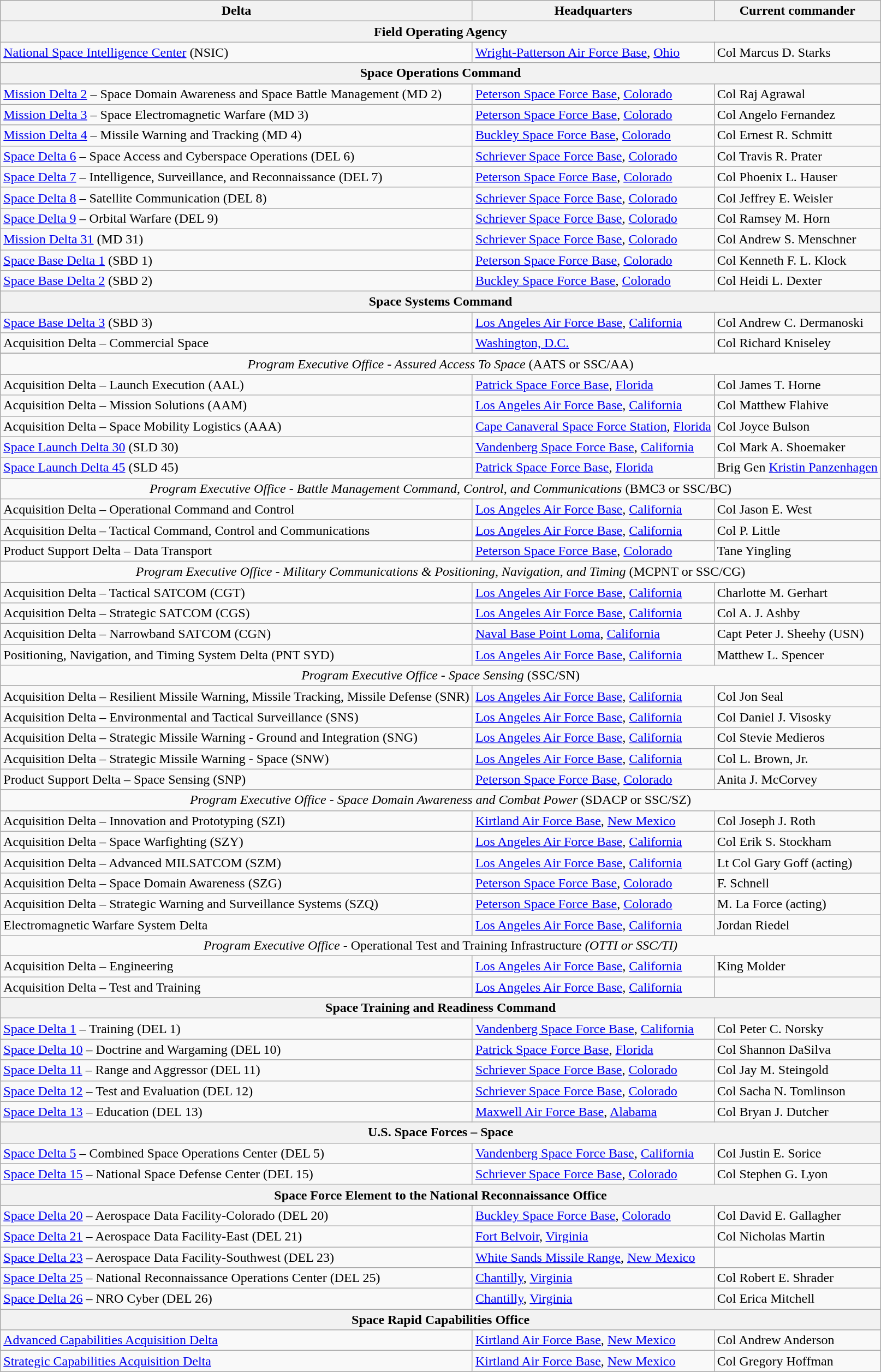<table class="wikitable">
<tr>
<th>Delta</th>
<th>Headquarters</th>
<th>Current commander</th>
</tr>
<tr>
<th colspan = 3>Field Operating Agency</th>
</tr>
<tr>
<td> <a href='#'>National Space Intelligence Center</a> (NSIC)</td>
<td><a href='#'>Wright-Patterson Air Force Base</a>, <a href='#'>Ohio</a></td>
<td>Col Marcus D. Starks</td>
</tr>
<tr>
<th colspan = 3>Space Operations Command</th>
</tr>
<tr>
<td> <a href='#'>Mission Delta 2</a> – Space Domain Awareness and Space Battle Management (MD 2)</td>
<td><a href='#'>Peterson Space Force Base</a>, <a href='#'>Colorado</a></td>
<td>Col Raj Agrawal</td>
</tr>
<tr>
<td> <a href='#'>Mission Delta 3</a> – Space Electromagnetic Warfare (MD 3)</td>
<td><a href='#'>Peterson Space Force Base</a>, <a href='#'>Colorado</a></td>
<td>Col Angelo Fernandez</td>
</tr>
<tr>
<td> <a href='#'>Mission Delta 4</a> – Missile Warning and Tracking (MD 4)</td>
<td><a href='#'>Buckley Space Force Base</a>, <a href='#'>Colorado</a></td>
<td>Col Ernest R. Schmitt</td>
</tr>
<tr>
<td> <a href='#'>Space Delta 6</a> – Space Access and Cyberspace Operations (DEL 6)</td>
<td><a href='#'>Schriever Space Force Base</a>, <a href='#'>Colorado</a></td>
<td>Col Travis R. Prater</td>
</tr>
<tr>
<td> <a href='#'>Space Delta 7</a> – Intelligence, Surveillance, and Reconnaissance (DEL 7)</td>
<td><a href='#'>Peterson Space Force Base</a>, <a href='#'>Colorado</a></td>
<td>Col Phoenix L. Hauser</td>
</tr>
<tr>
<td> <a href='#'>Space Delta 8</a> – Satellite Communication (DEL 8)</td>
<td><a href='#'>Schriever Space Force Base</a>, <a href='#'>Colorado</a></td>
<td>Col Jeffrey E. Weisler</td>
</tr>
<tr>
<td> <a href='#'>Space Delta 9</a> – Orbital Warfare (DEL 9)</td>
<td><a href='#'>Schriever Space Force Base</a>, <a href='#'>Colorado</a></td>
<td>Col Ramsey M. Horn</td>
</tr>
<tr>
<td> <a href='#'>Mission Delta 31</a> (MD 31)</td>
<td><a href='#'>Schriever Space Force Base</a>, <a href='#'>Colorado</a></td>
<td>Col Andrew S. Menschner</td>
</tr>
<tr>
<td> <a href='#'>Space Base Delta 1</a> (SBD 1)</td>
<td><a href='#'>Peterson Space Force Base</a>, <a href='#'>Colorado</a></td>
<td>Col Kenneth F. L. Klock</td>
</tr>
<tr>
<td> <a href='#'>Space Base Delta 2</a> (SBD 2)</td>
<td><a href='#'>Buckley Space Force Base</a>, <a href='#'>Colorado</a></td>
<td>Col Heidi L. Dexter</td>
</tr>
<tr>
<th colspan = 3>Space Systems Command</th>
</tr>
<tr>
<td> <a href='#'>Space Base Delta 3</a> (SBD 3)</td>
<td><a href='#'>Los Angeles Air Force Base</a>, <a href='#'>California</a></td>
<td>Col Andrew C. Dermanoski</td>
</tr>
<tr>
<td> Acquisition Delta – Commercial Space</td>
<td><a href='#'>Washington, D.C.</a></td>
<td>Col Richard Kniseley</td>
</tr>
<tr>
</tr>
<tr style="text-align:center;">
<td colspan = 3> <em>Program Executive Office - Assured Access To Space</em> (AATS or SSC/AA)</td>
</tr>
<tr>
<td> Acquisition Delta – Launch Execution (AAL)</td>
<td><a href='#'>Patrick Space Force Base</a>, <a href='#'>Florida</a></td>
<td>Col James T. Horne</td>
</tr>
<tr>
<td> Acquisition Delta – Mission Solutions (AAM)</td>
<td><a href='#'>Los Angeles Air Force Base</a>, <a href='#'>California</a></td>
<td>Col Matthew Flahive</td>
</tr>
<tr>
<td> Acquisition Delta – Space Mobility Logistics (AAA)</td>
<td><a href='#'>Cape Canaveral Space Force Station</a>, <a href='#'>Florida</a></td>
<td>Col Joyce Bulson</td>
</tr>
<tr>
<td> <a href='#'>Space Launch Delta 30</a> (SLD 30)</td>
<td><a href='#'>Vandenberg Space Force Base</a>, <a href='#'>California</a></td>
<td>Col Mark A. Shoemaker</td>
</tr>
<tr>
<td> <a href='#'>Space Launch Delta 45</a> (SLD 45)</td>
<td><a href='#'>Patrick Space Force Base</a>, <a href='#'>Florida</a></td>
<td>Brig Gen <a href='#'>Kristin Panzenhagen</a></td>
</tr>
<tr style="text-align:center;">
<td colspan="3"> <em>Program Executive Office - Battle Management Command, Control, and Communications</em> (BMC3 or SSC/BC)</td>
</tr>
<tr>
<td> Acquisition Delta – Operational Command and Control</td>
<td><a href='#'>Los Angeles Air Force Base</a>, <a href='#'>California</a></td>
<td>Col Jason E. West</td>
</tr>
<tr>
<td> Acquisition Delta – Tactical Command, Control and Communications</td>
<td><a href='#'>Los Angeles Air Force Base</a>, <a href='#'>California</a></td>
<td>Col P. Little</td>
</tr>
<tr>
<td> Product Support Delta – Data Transport</td>
<td><a href='#'>Peterson Space Force Base</a>, <a href='#'>Colorado</a></td>
<td>Tane Yingling</td>
</tr>
<tr style="text-align:center;">
<td colspan="3"> <em>Program Executive Office - Military Communications & Positioning, Navigation, and Timing</em> (MCPNT or SSC/CG)</td>
</tr>
<tr>
<td> Acquisition Delta – Tactical SATCOM (CGT)</td>
<td><a href='#'>Los Angeles Air Force Base</a>, <a href='#'>California</a></td>
<td>Charlotte M. Gerhart</td>
</tr>
<tr>
<td> Acquisition Delta – Strategic SATCOM (CGS)</td>
<td><a href='#'>Los Angeles Air Force Base</a>, <a href='#'>California</a></td>
<td>Col A. J. Ashby</td>
</tr>
<tr>
<td> Acquisition Delta – Narrowband SATCOM (CGN)</td>
<td><a href='#'>Naval Base Point Loma</a>, <a href='#'>California</a></td>
<td>Capt Peter J. Sheehy (USN)</td>
</tr>
<tr>
<td> Positioning, Navigation, and Timing System Delta (PNT SYD)</td>
<td><a href='#'>Los Angeles Air Force Base</a>, <a href='#'>California</a></td>
<td>Matthew L. Spencer</td>
</tr>
<tr style="text-align:center;">
<td colspan = 3> <em>Program Executive Office - Space Sensing</em> (SSC/SN)</td>
</tr>
<tr>
<td> Acquisition Delta – Resilient Missile Warning, Missile Tracking, Missile Defense (SNR) </td>
<td><a href='#'>Los Angeles Air Force Base</a>, <a href='#'>California</a></td>
<td>Col Jon Seal</td>
</tr>
<tr>
<td> Acquisition Delta – Environmental and Tactical Surveillance (SNS)</td>
<td><a href='#'>Los Angeles Air Force Base</a>, <a href='#'>California</a></td>
<td>Col Daniel J. Visosky</td>
</tr>
<tr>
<td> Acquisition Delta – Strategic Missile Warning - Ground and Integration (SNG) </td>
<td><a href='#'>Los Angeles Air Force Base</a>, <a href='#'>California</a></td>
<td>Col Stevie Medieros</td>
</tr>
<tr>
<td> Acquisition Delta – Strategic Missile Warning - Space (SNW) </td>
<td><a href='#'>Los Angeles Air Force Base</a>, <a href='#'>California</a></td>
<td>Col L. Brown, Jr.</td>
</tr>
<tr>
<td> Product Support Delta – Space Sensing (SNP)</td>
<td><a href='#'>Peterson Space Force Base</a>, <a href='#'>Colorado</a></td>
<td>Anita J. McCorvey</td>
</tr>
<tr style="text-align:center;">
<td colspan = 3> <em>Program Executive Office - Space Domain Awareness and Combat Power</em> (SDACP or SSC/SZ)</td>
</tr>
<tr>
<td>Acquisition Delta – Innovation and Prototyping (SZI)</td>
<td><a href='#'>Kirtland Air Force Base</a>, <a href='#'>New Mexico</a></td>
<td>Col Joseph J. Roth</td>
</tr>
<tr>
<td> Acquisition Delta – Space Warfighting (SZY)</td>
<td><a href='#'>Los Angeles Air Force Base</a>, <a href='#'>California</a></td>
<td>Col Erik S. Stockham</td>
</tr>
<tr>
<td> Acquisition Delta – Advanced MILSATCOM (SZM)</td>
<td><a href='#'>Los Angeles Air Force Base</a>, <a href='#'>California</a></td>
<td>Lt Col Gary Goff (acting)</td>
</tr>
<tr>
<td> Acquisition Delta – Space Domain Awareness (SZG)</td>
<td><a href='#'>Peterson Space Force Base</a>, <a href='#'>Colorado</a></td>
<td>F. Schnell</td>
</tr>
<tr>
<td> Acquisition Delta – Strategic Warning and Surveillance Systems (SZQ)</td>
<td><a href='#'>Peterson Space Force Base</a>, <a href='#'>Colorado</a></td>
<td>M. La Force (acting)</td>
</tr>
<tr>
<td> Electromagnetic Warfare System Delta</td>
<td><a href='#'>Los Angeles Air Force Base</a>, <a href='#'>California</a></td>
<td>Jordan Riedel</td>
</tr>
<tr style="text-align:center;">
<td colspan = 3><em>Program Executive Office - </em>Operational Test and Training Infrastructure<em> (OTTI or SSC/TI)</td>
</tr>
<tr>
<td> Acquisition Delta – Engineering</td>
<td><a href='#'>Los Angeles Air Force Base</a>, <a href='#'>California</a></td>
<td>King Molder</td>
</tr>
<tr>
<td> Acquisition Delta – Test and Training</td>
<td><a href='#'>Los Angeles Air Force Base</a>, <a href='#'>California</a></td>
<td></td>
</tr>
<tr>
<th colspan = 3>Space Training and Readiness Command</th>
</tr>
<tr>
<td> <a href='#'>Space Delta 1</a> – Training (DEL 1)</td>
<td><a href='#'>Vandenberg Space Force Base</a>, <a href='#'>California</a></td>
<td>Col Peter C. Norsky</td>
</tr>
<tr>
<td> <a href='#'>Space Delta 10</a> – Doctrine and Wargaming (DEL 10)</td>
<td><a href='#'>Patrick Space Force Base</a>, <a href='#'>Florida</a></td>
<td>Col Shannon DaSilva</td>
</tr>
<tr>
<td> <a href='#'>Space Delta 11</a> – Range and Aggressor (DEL 11)</td>
<td><a href='#'>Schriever Space Force Base</a>, <a href='#'>Colorado</a></td>
<td>Col Jay M. Steingold</td>
</tr>
<tr>
<td> <a href='#'>Space Delta 12</a> – Test and Evaluation (DEL 12)</td>
<td><a href='#'>Schriever Space Force Base</a>, <a href='#'>Colorado</a></td>
<td>Col Sacha N. Tomlinson</td>
</tr>
<tr>
<td> <a href='#'>Space Delta 13</a> – Education (DEL 13)</td>
<td><a href='#'>Maxwell Air Force Base</a>, <a href='#'>Alabama</a></td>
<td>Col Bryan J. Dutcher</td>
</tr>
<tr>
<th colspan = 3>U.S. Space Forces – Space</th>
</tr>
<tr>
<td> <a href='#'>Space Delta 5</a> – Combined Space Operations Center (DEL 5)</td>
<td><a href='#'>Vandenberg Space Force Base</a>, <a href='#'>California</a></td>
<td>Col Justin E. Sorice</td>
</tr>
<tr>
<td> <a href='#'>Space Delta 15</a> – National Space Defense Center (DEL 15)</td>
<td><a href='#'>Schriever Space Force Base</a>, <a href='#'>Colorado</a></td>
<td>Col Stephen G. Lyon</td>
</tr>
<tr>
<th colspan = 3>Space Force Element to the National Reconnaissance Office</th>
</tr>
<tr>
<td> <a href='#'>Space Delta 20</a> – Aerospace Data Facility-Colorado (DEL 20)</td>
<td><a href='#'>Buckley Space Force Base</a>, <a href='#'>Colorado</a></td>
<td>Col David E. Gallagher</td>
</tr>
<tr>
<td> <a href='#'>Space Delta 21</a> – Aerospace Data Facility-East (DEL 21)</td>
<td><a href='#'>Fort Belvoir</a>, <a href='#'>Virginia</a></td>
<td>Col Nicholas Martin</td>
</tr>
<tr>
<td> <a href='#'>Space Delta 23</a> – Aerospace Data Facility-Southwest (DEL 23)</td>
<td><a href='#'>White Sands Missile Range</a>, <a href='#'>New Mexico</a></td>
<td></td>
</tr>
<tr>
<td> <a href='#'>Space Delta 25</a> – National Reconnaissance Operations Center (DEL 25)</td>
<td><a href='#'>Chantilly</a>, <a href='#'>Virginia</a></td>
<td>Col Robert E. Shrader </td>
</tr>
<tr>
<td> <a href='#'>Space Delta 26</a> – NRO Cyber (DEL 26)</td>
<td><a href='#'>Chantilly</a>, <a href='#'>Virginia</a></td>
<td>Col Erica Mitchell </td>
</tr>
<tr>
<th colspan = 3>Space Rapid Capabilities Office</th>
</tr>
<tr>
<td>  <a href='#'>Advanced Capabilities Acquisition Delta</a></td>
<td><a href='#'>Kirtland Air Force Base</a>, <a href='#'>New Mexico</a></td>
<td>Col Andrew Anderson</td>
</tr>
<tr>
<td>  <a href='#'>Strategic Capabilities Acquisition Delta</a></td>
<td><a href='#'>Kirtland Air Force Base</a>, <a href='#'>New Mexico</a></td>
<td>Col Gregory Hoffman</td>
</tr>
</table>
